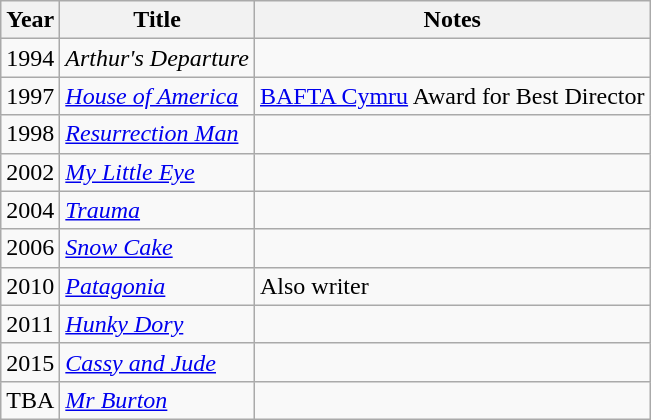<table class="wikitable">
<tr>
<th>Year</th>
<th>Title</th>
<th>Notes</th>
</tr>
<tr>
<td>1994</td>
<td><em>Arthur's Departure</em></td>
<td></td>
</tr>
<tr>
<td>1997</td>
<td><em><a href='#'>House of America</a></em></td>
<td><a href='#'>BAFTA Cymru</a> Award for Best Director</td>
</tr>
<tr>
<td>1998</td>
<td><em><a href='#'>Resurrection Man</a></em></td>
<td></td>
</tr>
<tr>
<td>2002</td>
<td><em><a href='#'>My Little Eye</a></em></td>
<td></td>
</tr>
<tr>
<td>2004</td>
<td><em><a href='#'>Trauma</a></em></td>
<td></td>
</tr>
<tr>
<td>2006</td>
<td><em><a href='#'>Snow Cake</a></em></td>
<td></td>
</tr>
<tr>
<td>2010</td>
<td><em><a href='#'>Patagonia</a></em></td>
<td>Also writer</td>
</tr>
<tr>
<td>2011</td>
<td><em><a href='#'>Hunky Dory</a></em></td>
<td></td>
</tr>
<tr>
<td>2015</td>
<td><em><a href='#'>Cassy and Jude</a></em></td>
<td></td>
</tr>
<tr>
<td>TBA</td>
<td><em><a href='#'>Mr Burton</a></td>
<td></td>
</tr>
</table>
